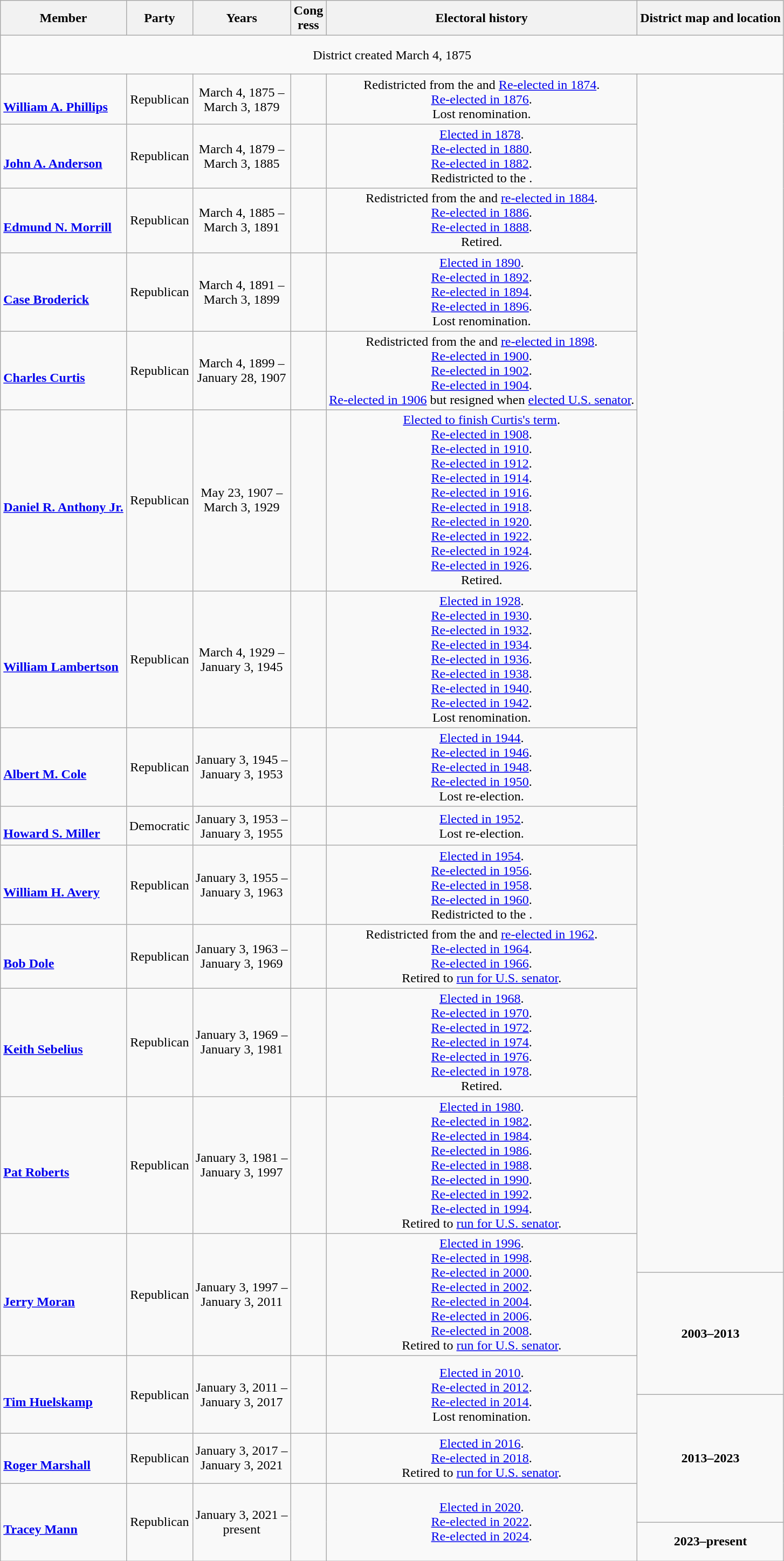<table class="wikitable" style="text-align:center;">
<tr>
<th>Member<br></th>
<th>Party</th>
<th>Years</th>
<th>Cong<br>ress</th>
<th>Electoral history</th>
<th>District map and location</th>
</tr>
<tr style="height:3em">
<td colspan=6>District created March 4, 1875</td>
</tr>
<tr style="height:3em">
<td align=left><br><strong><a href='#'>William A. Phillips</a></strong><br></td>
<td>Republican</td>
<td nowrap>March 4, 1875 –<br>March 3, 1879</td>
<td></td>
<td>Redistricted from the  and <a href='#'>Re-elected in 1874</a>.<br><a href='#'>Re-elected in 1876</a>.<br>Lost renomination.</td>
<td rowspan=14></td>
</tr>
<tr style="height:3em">
<td align=left><br><strong><a href='#'>John A. Anderson</a></strong><br></td>
<td>Republican</td>
<td nowrap>March 4, 1879 –<br>March 3, 1885</td>
<td></td>
<td><a href='#'>Elected in 1878</a>.<br><a href='#'>Re-elected in 1880</a>.<br><a href='#'>Re-elected in 1882</a>.<br>Redistricted to the .</td>
</tr>
<tr style="height:3em">
<td align=left><br><strong><a href='#'>Edmund N. Morrill</a></strong><br></td>
<td>Republican</td>
<td nowrap>March 4, 1885 –<br>March 3, 1891</td>
<td></td>
<td>Redistricted from the  and <a href='#'>re-elected in 1884</a>.<br><a href='#'>Re-elected in 1886</a>.<br><a href='#'>Re-elected in 1888</a>.<br>Retired.</td>
</tr>
<tr style="height:3em">
<td align=left><br><strong><a href='#'>Case Broderick</a></strong><br></td>
<td>Republican</td>
<td nowrap>March 4, 1891 –<br>March 3, 1899</td>
<td></td>
<td><a href='#'>Elected in 1890</a>.<br><a href='#'>Re-elected in 1892</a>.<br><a href='#'>Re-elected in 1894</a>.<br><a href='#'>Re-elected in 1896</a>.<br>Lost renomination.</td>
</tr>
<tr style="height:3em">
<td align=left><br><strong><a href='#'>Charles Curtis</a></strong><br></td>
<td>Republican</td>
<td nowrap>March 4, 1899 –<br>January 28, 1907</td>
<td></td>
<td>Redistricted from the  and <a href='#'>re-elected in 1898</a>.<br><a href='#'>Re-elected in 1900</a>.<br><a href='#'>Re-elected in 1902</a>.<br><a href='#'>Re-elected in 1904</a>.<br><a href='#'>Re-elected in 1906</a> but resigned when <a href='#'>elected U.S. senator</a>.</td>
</tr>
<tr style="height:3em">
<td align=left><br><strong><a href='#'>Daniel R. Anthony Jr.</a></strong><br></td>
<td>Republican</td>
<td nowrap>May 23, 1907 –<br>March 3, 1929</td>
<td></td>
<td><a href='#'>Elected to finish Curtis's term</a>.<br><a href='#'>Re-elected in 1908</a>.<br><a href='#'>Re-elected in 1910</a>.<br><a href='#'>Re-elected in 1912</a>.<br><a href='#'>Re-elected in 1914</a>.<br><a href='#'>Re-elected in 1916</a>.<br><a href='#'>Re-elected in 1918</a>.<br><a href='#'>Re-elected in 1920</a>.<br><a href='#'>Re-elected in 1922</a>.<br><a href='#'>Re-elected in 1924</a>.<br><a href='#'>Re-elected in 1926</a>.<br>Retired.</td>
</tr>
<tr style="height:3em">
<td align=left><br><strong><a href='#'>William Lambertson</a></strong><br></td>
<td>Republican</td>
<td nowrap>March 4, 1929 –<br>January 3, 1945</td>
<td></td>
<td><a href='#'>Elected in 1928</a>.<br><a href='#'>Re-elected in 1930</a>.<br><a href='#'>Re-elected in 1932</a>.<br><a href='#'>Re-elected in 1934</a>.<br><a href='#'>Re-elected in 1936</a>.<br><a href='#'>Re-elected in 1938</a>.<br><a href='#'>Re-elected in 1940</a>.<br><a href='#'>Re-elected in 1942</a>.<br>Lost renomination.</td>
</tr>
<tr style="height:3em">
<td align=left><br><strong><a href='#'>Albert M. Cole</a></strong><br></td>
<td>Republican</td>
<td nowrap>January 3, 1945 –<br>January 3, 1953</td>
<td></td>
<td><a href='#'>Elected in 1944</a>.<br><a href='#'>Re-elected in 1946</a>.<br><a href='#'>Re-elected in 1948</a>.<br><a href='#'>Re-elected in 1950</a>.<br>Lost re-election.</td>
</tr>
<tr style="height:3em">
<td align=left><br><strong><a href='#'>Howard S. Miller</a></strong><br></td>
<td>Democratic</td>
<td nowrap>January 3, 1953 –<br>January 3, 1955</td>
<td></td>
<td><a href='#'>Elected in 1952</a>.<br>Lost re-election.</td>
</tr>
<tr style="height:3em">
<td align=left><br><strong><a href='#'>William H. Avery</a></strong><br></td>
<td>Republican</td>
<td nowrap>January 3, 1955 –<br>January 3, 1963</td>
<td></td>
<td><a href='#'>Elected in 1954</a>.<br><a href='#'>Re-elected in 1956</a>.<br><a href='#'>Re-elected in 1958</a>.<br><a href='#'>Re-elected in 1960</a>.<br>Redistricted to the .</td>
</tr>
<tr style="height:3em">
<td align=left><br><strong><a href='#'>Bob Dole</a></strong><br></td>
<td>Republican</td>
<td nowrap>January 3, 1963 –<br>January 3, 1969</td>
<td></td>
<td>Redistricted from the  and <a href='#'>re-elected in 1962</a>.<br><a href='#'>Re-elected in 1964</a>.<br><a href='#'>Re-elected in 1966</a>.<br>Retired to <a href='#'>run for U.S. senator</a>.</td>
</tr>
<tr style="height:3em">
<td align=left><br><strong><a href='#'>Keith Sebelius</a></strong><br></td>
<td>Republican</td>
<td nowrap>January 3, 1969 –<br>January 3, 1981</td>
<td></td>
<td><a href='#'>Elected in 1968</a>.<br><a href='#'>Re-elected in 1970</a>.<br><a href='#'>Re-elected in 1972</a>.<br><a href='#'>Re-elected in 1974</a>.<br><a href='#'>Re-elected in 1976</a>.<br><a href='#'>Re-elected in 1978</a>.<br>Retired.</td>
</tr>
<tr style="height:3em">
<td align=left><br><strong><a href='#'>Pat Roberts</a></strong><br></td>
<td>Republican</td>
<td nowrap>January 3, 1981 –<br>January 3, 1997</td>
<td></td>
<td><a href='#'>Elected in 1980</a>.<br><a href='#'>Re-elected in 1982</a>.<br><a href='#'>Re-elected in 1984</a>.<br><a href='#'>Re-elected in 1986</a>.<br><a href='#'>Re-elected in 1988</a>.<br><a href='#'>Re-elected in 1990</a>.<br><a href='#'>Re-elected in 1992</a>.<br><a href='#'>Re-elected in 1994</a>.<br>Retired to <a href='#'>run for U.S. senator</a>.</td>
</tr>
<tr style="height:3em">
<td rowspan=2 align=left><br><strong><a href='#'>Jerry Moran</a></strong><br></td>
<td rowspan=2 >Republican</td>
<td rowspan=2 nowrap>January 3, 1997 –<br>January 3, 2011</td>
<td rowspan=2></td>
<td rowspan=2><a href='#'>Elected in 1996</a>.<br><a href='#'>Re-elected in 1998</a>.<br><a href='#'>Re-elected in 2000</a>.<br><a href='#'>Re-elected in 2002</a>.<br><a href='#'>Re-elected in 2004</a>.<br><a href='#'>Re-elected in 2006</a>.<br><a href='#'>Re-elected in 2008</a>.<br>Retired to <a href='#'>run for U.S. senator</a>.</td>
</tr>
<tr style="height:3em">
<td rowspan=2><strong>2003–2013</strong><br></td>
</tr>
<tr style="height:3em">
<td rowspan=2 align=left><br><strong><a href='#'>Tim Huelskamp</a></strong><br></td>
<td rowspan=2 >Republican</td>
<td rowspan=2 nowrap>January 3, 2011 –<br>January 3, 2017</td>
<td rowspan=2></td>
<td rowspan=2><a href='#'>Elected in 2010</a>.<br><a href='#'>Re-elected in 2012</a>.<br><a href='#'>Re-elected in 2014</a>.<br>Lost renomination.</td>
</tr>
<tr style="height:3em">
<td rowspan=3><strong>2013–2023</strong><br></td>
</tr>
<tr style="height:3em">
<td align=left><br><strong><a href='#'>Roger Marshall</a></strong><br></td>
<td>Republican</td>
<td nowrap>January 3, 2017 –<br>January 3, 2021</td>
<td></td>
<td><a href='#'>Elected in 2016</a>.<br><a href='#'>Re-elected in 2018</a>.<br>Retired to <a href='#'>run for U.S. senator</a>.</td>
</tr>
<tr style="height:3em">
<td rowspan=2 align=left><br><strong><a href='#'>Tracey Mann</a></strong> <br></td>
<td rowspan=2 >Republican</td>
<td rowspan=2 nowrap>January 3, 2021 –<br>present</td>
<td rowspan=2></td>
<td rowspan=2><a href='#'>Elected in 2020</a>.<br><a href='#'>Re-elected in 2022</a>.<br><a href='#'>Re-elected in 2024</a>.</td>
</tr>
<tr style="height:3em">
<td><strong>2023–present</strong><br></td>
</tr>
</table>
